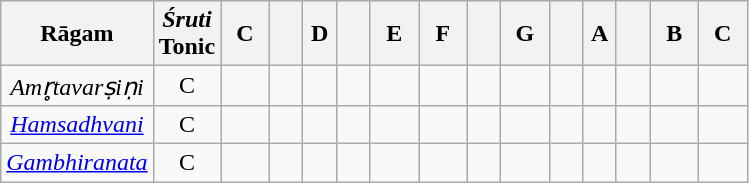<table class="wikitable" style="text-align:center">
<tr>
<th>Rāgam</th>
<th><em>Śruti</em><br>Tonic</th>
<th>C</th>
<th></th>
<th>D</th>
<th></th>
<th>E</th>
<th>F</th>
<th></th>
<th>G</th>
<th></th>
<th>A</th>
<th></th>
<th>B</th>
<th>C</th>
</tr>
<tr>
<td><em>Amr̥tavarṣiṇi</em></td>
<td>C</td>
<td></td>
<td></td>
<td></td>
<td></td>
<td></td>
<td></td>
<td><strong></strong></td>
<td></td>
<td></td>
<td></td>
<td></td>
<td></td>
<td></td>
</tr>
<tr>
<td><em><a href='#'>Hamsadhvani</a></em></td>
<td>C</td>
<td></td>
<td></td>
<td><strong></strong></td>
<td></td>
<td></td>
<td></td>
<td></td>
<td></td>
<td></td>
<td></td>
<td></td>
<td></td>
<td></td>
</tr>
<tr>
<td><em><a href='#'>Gambhiranata</a></em></td>
<td>C</td>
<td width="25px"></td>
<td width="15px"></td>
<td width="15px"></td>
<td width="15px"></td>
<td width="25px"></td>
<td width="25px"><strong></strong></td>
<td width="15px"></td>
<td width="25px"></td>
<td width="15px"></td>
<td width="15px"></td>
<td width="15px"></td>
<td width="25px"></td>
<td width="25px"></td>
</tr>
</table>
